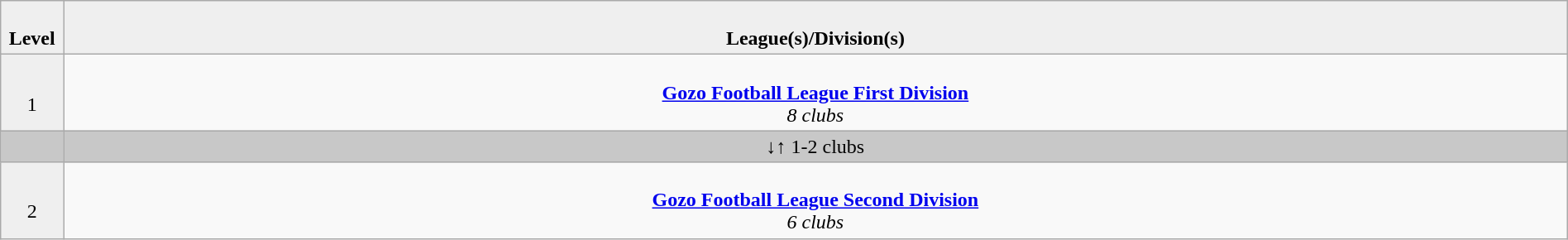<table class="wikitable" style="text-align:center; width:100%;">
<tr style="background:#efefef;">
<td style="width:4%; text-align:center;"><br><strong>Level</strong></td>
<td colspan="12"  style="width:96%; text-align:center;"><br><strong>League(s)/Division(s)</strong></td>
</tr>
<tr>
<td style="text-align:center; width:4%; background:#efefef;"><br>1</td>
<td colspan="12"  style="width:96%; text-align:center;"><br><strong><a href='#'>Gozo Football League First Division</a></strong><br>
<em>8 clubs</em><br></td>
</tr>
<tr style="background:#c8c8c8">
<td style="width:4%;"></td>
<td colspan="9" style="width:96%;">↓↑ 1-2 clubs</td>
</tr>
<tr>
<td style="text-align:center; width:4%; background:#efefef;"><br>2</td>
<td colspan="12"  style="width:96%; text-align:center;"><br><strong><a href='#'>Gozo Football League Second Division</a></strong><br>
<em>6 clubs</em><br></td>
</tr>
</table>
